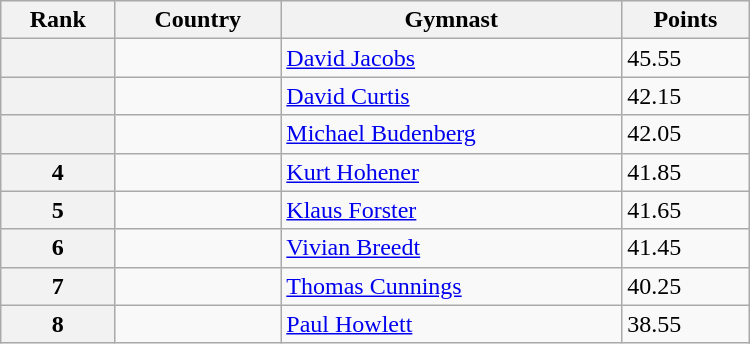<table class="wikitable" width=500>
<tr bgcolor="#efefef">
<th>Rank</th>
<th>Country</th>
<th>Gymnast</th>
<th>Points</th>
</tr>
<tr>
<th></th>
<td></td>
<td><a href='#'>David Jacobs</a></td>
<td>45.55</td>
</tr>
<tr>
<th></th>
<td></td>
<td><a href='#'>David Curtis</a></td>
<td>42.15</td>
</tr>
<tr>
<th></th>
<td></td>
<td><a href='#'>Michael Budenberg</a></td>
<td>42.05</td>
</tr>
<tr>
<th>4</th>
<td></td>
<td><a href='#'>Kurt Hohener</a></td>
<td>41.85</td>
</tr>
<tr>
<th>5</th>
<td></td>
<td><a href='#'>Klaus Forster</a></td>
<td>41.65</td>
</tr>
<tr>
<th>6</th>
<td></td>
<td><a href='#'>Vivian Breedt</a></td>
<td>41.45</td>
</tr>
<tr>
<th>7</th>
<td></td>
<td><a href='#'>Thomas Cunnings</a></td>
<td>40.25</td>
</tr>
<tr>
<th>8</th>
<td></td>
<td><a href='#'>Paul Howlett</a></td>
<td>38.55</td>
</tr>
</table>
